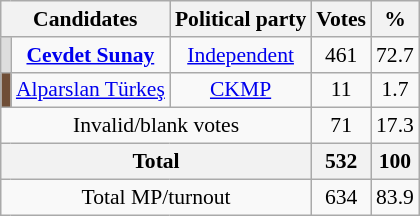<table class="wikitable" style="text-align:center; font-size:90%">
<tr>
<th colspan="2">Candidates</th>
<th>Political party</th>
<th>Votes</th>
<th>%</th>
</tr>
<tr>
<td style="background:#DDDDDD"></td>
<td><strong><a href='#'>Cevdet Sunay</a></strong></td>
<td><a href='#'>Independent</a></td>
<td>461</td>
<td>72.7</td>
</tr>
<tr>
<td style="background:#6F4E37"></td>
<td><a href='#'>Alparslan Türkeş</a></td>
<td><a href='#'>CKMP</a></td>
<td>11</td>
<td>1.7</td>
</tr>
<tr>
<td colspan="3">Invalid/blank votes</td>
<td>71</td>
<td>17.3</td>
</tr>
<tr>
<th colspan="3">Total</th>
<th>532</th>
<th>100</th>
</tr>
<tr>
<td colspan="3">Total MP/turnout</td>
<td>634</td>
<td>83.9</td>
</tr>
</table>
